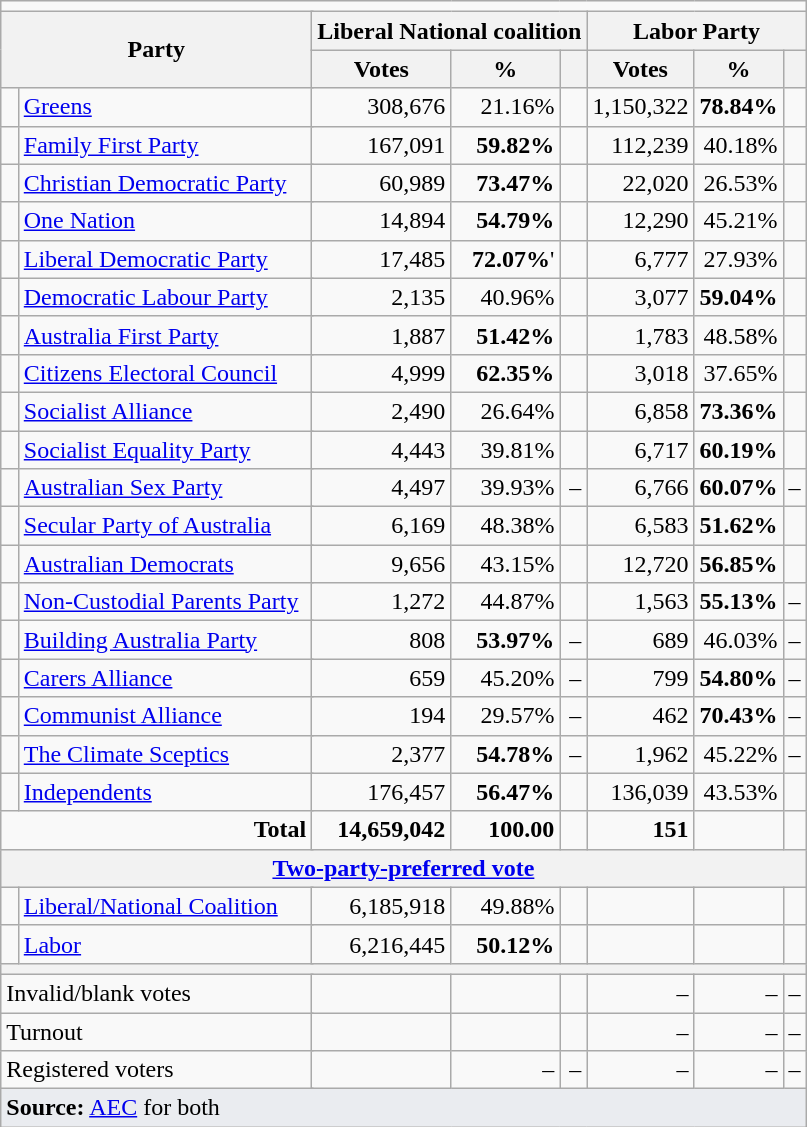<table class="wikitable sortable tpl-blanktable" style="text-align:right; margin-bottom:0">
<tr>
<td colspan=10 align=center></td>
</tr>
<tr>
<th colspan="3" rowspan="2" style="width:200px">Party</th>
<th colspan="3">Liberal National coalition</th>
<th colspan="3">Labor Party</th>
</tr>
<tr>
<th data-sort-type="number">Votes</th>
<th data-sort-type="number">%</th>
<th data-sort-type="number"></th>
<th data-sort-type="number">Votes</th>
<th data-sort-type="number">%</th>
<th data-sort-type="number"></th>
</tr>
<tr>
<td> </td>
<td colspan="2" style="text-align:left;"><a href='#'>Greens</a></td>
<td>308,676</td>
<td>21.16%</td>
<td></td>
<td>1,150,322</td>
<td><strong>78.84%</strong></td>
<td></td>
</tr>
<tr>
<td> </td>
<td style="text-align:left;" colspan="2"><a href='#'>Family First Party</a></td>
<td align=right>167,091</td>
<td align=right><strong>59.82%</strong></td>
<td align=right></td>
<td align=right>112,239</td>
<td align=right>40.18%</td>
<td align=right></td>
</tr>
<tr>
<td> </td>
<td style="text-align:left;" colspan="2"><a href='#'>Christian Democratic Party</a></td>
<td align=right>60,989</td>
<td align=right><strong>73.47%</strong></td>
<td align=right></td>
<td align=right>22,020</td>
<td align=right>26.53%</td>
<td align=right></td>
</tr>
<tr>
<td> </td>
<td colspan="2" style="text-align:left;"><a href='#'>One Nation</a></td>
<td>14,894</td>
<td><strong>54.79%</strong></td>
<td></td>
<td>12,290</td>
<td>45.21%</td>
<td></td>
</tr>
<tr>
<td> </td>
<td style="text-align:left;" colspan="2"><a href='#'>Liberal Democratic Party</a></td>
<td align=right>17,485</td>
<td align=right><strong>72.07%</strong>'</td>
<td align=right></td>
<td align=right>6,777</td>
<td align=right>27.93%</td>
<td align=right></td>
</tr>
<tr>
<td> </td>
<td style="text-align:left;" colspan="2"><a href='#'>Democratic Labour Party</a></td>
<td align=right>2,135</td>
<td align=right>40.96%</td>
<td align=right></td>
<td align=right>3,077</td>
<td align=right><strong>59.04%</strong></td>
<td align=right></td>
</tr>
<tr>
<td> </td>
<td style="text-align:left;" colspan="2"><a href='#'>Australia First Party</a></td>
<td align=right>1,887</td>
<td align=right><strong>51.42%</strong></td>
<td align=right></td>
<td align=right>1,783</td>
<td align=right>48.58%</td>
<td align=right></td>
</tr>
<tr>
<td> </td>
<td style="text-align:left;" colspan="2"><a href='#'>Citizens Electoral Council</a></td>
<td align=right>4,999</td>
<td align=right><strong>62.35%</strong></td>
<td align=right></td>
<td align=right>3,018</td>
<td align=right>37.65%</td>
<td align=right></td>
</tr>
<tr>
<td> </td>
<td style="text-align:left;" colspan="2"><a href='#'>Socialist Alliance</a></td>
<td align=right>2,490</td>
<td align=right>26.64%</td>
<td align=right></td>
<td align=right>6,858</td>
<td align=right><strong>73.36%</strong></td>
<td align=right></td>
</tr>
<tr>
<td> </td>
<td style="text-align:left;" colspan="2"><a href='#'>Socialist Equality Party</a></td>
<td align=right>4,443</td>
<td align=right>39.81%</td>
<td align=right></td>
<td align=right>6,717</td>
<td align=right><strong>60.19%</strong></td>
<td align=right></td>
</tr>
<tr>
<td> </td>
<td style="text-align:left;" colspan="2"><a href='#'>Australian Sex Party</a></td>
<td align=right>4,497</td>
<td align=right>39.93%</td>
<td align=right>–</td>
<td align=right>6,766</td>
<td align=right><strong>60.07%</strong></td>
<td align=right>–</td>
</tr>
<tr>
<td> </td>
<td style="text-align:left;" colspan="2"><a href='#'>Secular Party of Australia</a></td>
<td align=right>6,169</td>
<td align=right>48.38%</td>
<td align=right></td>
<td align=right>6,583</td>
<td align=right><strong>51.62%</strong></td>
<td align=right></td>
</tr>
<tr>
<td> </td>
<td style="text-align:left;" colspan="2"><a href='#'>Australian Democrats</a></td>
<td align=right>9,656</td>
<td align=right>43.15%</td>
<td align=right></td>
<td align=right>12,720</td>
<td align=right><strong>56.85%</strong></td>
<td align=right></td>
</tr>
<tr>
<td> </td>
<td style="text-align:left;" colspan="2"><a href='#'>Non-Custodial Parents Party</a></td>
<td align=right>1,272</td>
<td align=right>44.87%</td>
<td align=right></td>
<td align=right>1,563</td>
<td align=right><strong>55.13%</strong></td>
<td align=right>–</td>
</tr>
<tr>
<td> </td>
<td style="text-align:left;" colspan="2"><a href='#'>Building Australia Party</a></td>
<td align=right>808</td>
<td align=right><strong>53.97%</strong></td>
<td align=right>–</td>
<td align=right>689</td>
<td align=right>46.03%</td>
<td align=right>–</td>
</tr>
<tr>
<td> </td>
<td style="text-align:left;" colspan="2"><a href='#'>Carers Alliance</a></td>
<td align=right>659</td>
<td align=right>45.20%</td>
<td align=right>–</td>
<td align=right>799</td>
<td align=right><strong>54.80%</strong></td>
<td align=right>–</td>
</tr>
<tr>
<td> </td>
<td style="text-align:left;" colspan="2"><a href='#'>Communist Alliance</a></td>
<td align=right>194</td>
<td align=right>29.57%</td>
<td align=right>–</td>
<td align=right>462</td>
<td align=right><strong>70.43%</strong></td>
<td align=right>–</td>
</tr>
<tr>
<td> </td>
<td style="text-align:left;" colspan="2"><a href='#'>The Climate Sceptics</a></td>
<td align=right>2,377</td>
<td align=right><strong>54.78%</strong></td>
<td align=right>–</td>
<td align=right>1,962</td>
<td align=right>45.22%</td>
<td align=right>–</td>
</tr>
<tr>
<td> </td>
<td colspan="2" style="text-align:left;"><a href='#'>Independents</a></td>
<td>176,457</td>
<td><strong>56.47%</strong></td>
<td></td>
<td>136,039</td>
<td>43.53%</td>
<td><br></td>
</tr>
<tr>
<td colspan="3" align="right"><strong>Total</strong></td>
<td><strong>14,659,042</strong></td>
<td><strong>100.00</strong></td>
<td></td>
<td><strong>151</strong></td>
<td></td>
<td></td>
</tr>
<tr>
<th colspan="9"><a href='#'>Two-party-preferred vote</a></th>
</tr>
<tr>
<td></td>
<td colspan="2" style="text-align:left;"><a href='#'>Liberal/National Coalition</a></td>
<td>6,185,918</td>
<td>49.88%</td>
<td></td>
<td></td>
<td></td>
<td></td>
</tr>
<tr>
<td></td>
<td colspan="2" style="text-align:left;"><a href='#'>Labor</a></td>
<td>6,216,445</td>
<td><strong>50.12%</strong></td>
<td></td>
<td></td>
<td></td>
<td></td>
</tr>
<tr>
<th colspan="9"></th>
</tr>
<tr>
<td colspan="3" style="text-align:left;">Invalid/blank votes</td>
<td></td>
<td></td>
<td></td>
<td>–</td>
<td>–</td>
<td>–</td>
</tr>
<tr>
<td colspan="3" style="text-align:left;">Turnout</td>
<td></td>
<td></td>
<td></td>
<td>–</td>
<td>–</td>
<td>–</td>
</tr>
<tr>
<td colspan="3" style="text-align:left;">Registered voters</td>
<td></td>
<td>–</td>
<td>–</td>
<td>–</td>
<td>–</td>
<td>–</td>
</tr>
<tr>
<td colspan="9" style="text-align:left; background-color:#eaecf0"><strong>Source:</strong> <a href='#'>AEC</a> for both </td>
</tr>
</table>
